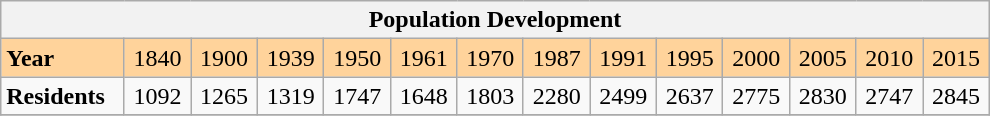<table class="wikitable" width=660>
<tr>
<th colspan="15">Population Development</th>
</tr>
<tr bgcolor="#FFD39B" align=center>
<td align=left><strong>Year</strong></td>
<td>1840</td>
<td>1900</td>
<td>1939</td>
<td>1950</td>
<td>1961</td>
<td>1970</td>
<td>1987</td>
<td>1991</td>
<td>1995</td>
<td>2000</td>
<td>2005</td>
<td>2010</td>
<td>2015</td>
</tr>
<tr align=center>
<td align=left><strong>Residents</strong></td>
<td>1092</td>
<td>1265</td>
<td>1319</td>
<td>1747</td>
<td>1648</td>
<td>1803</td>
<td>2280</td>
<td>2499</td>
<td>2637</td>
<td>2775</td>
<td>2830</td>
<td>2747</td>
<td>2845</td>
</tr>
<tr>
</tr>
</table>
